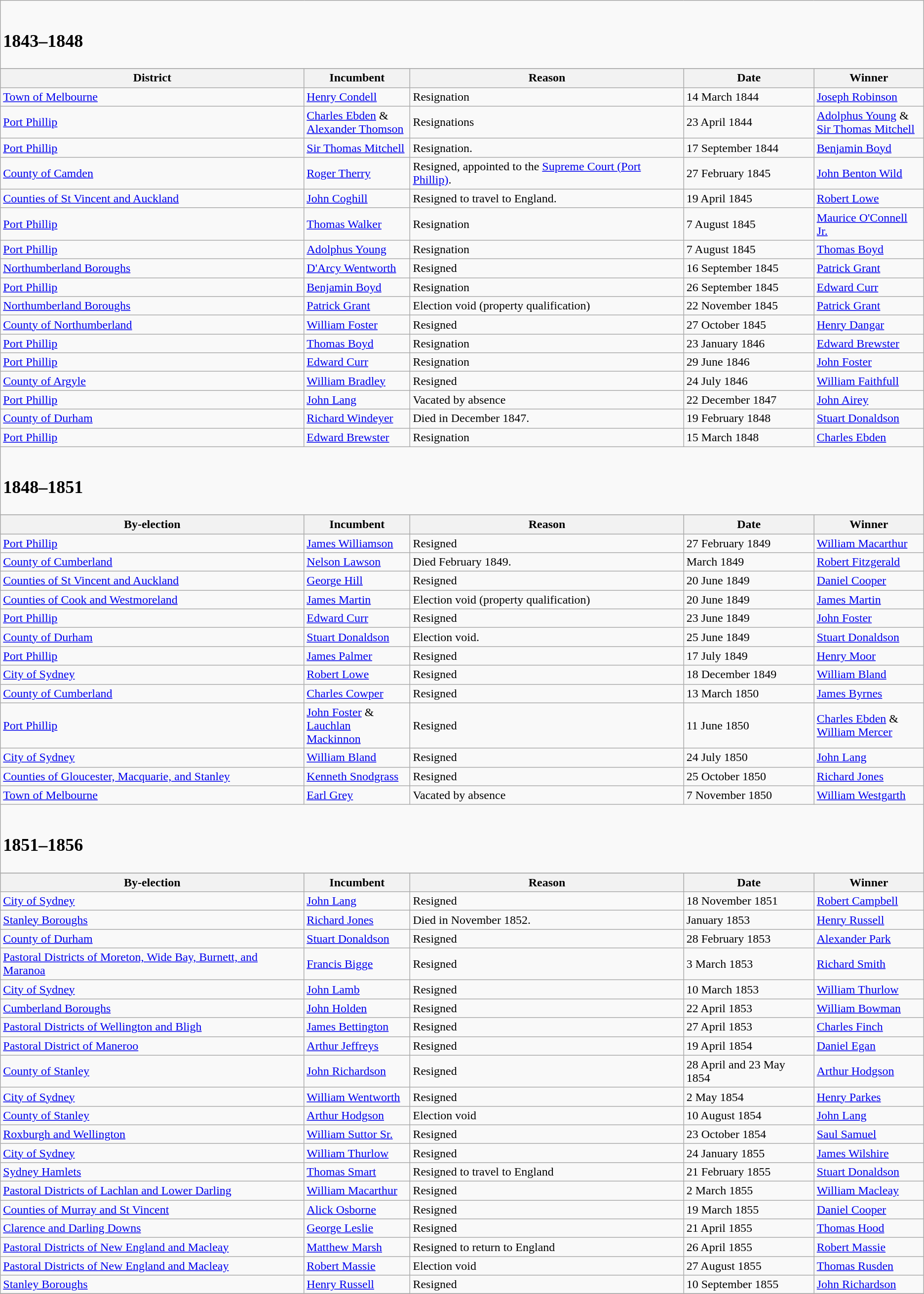<table class="wikitable">
<tr>
<td colspan="5"><br><h2>1843–1848</h2></td>
</tr>
<tr>
</tr>
<tr bgcolor="#cccccc">
<th><strong>District</strong></th>
<th><strong>Incumbent</strong></th>
<th><strong>Reason</strong></th>
<th><strong>Date</strong></th>
<th><strong>Winner</strong></th>
</tr>
<tr>
<td><a href='#'>Town of Melbourne</a></td>
<td><a href='#'>Henry Condell</a></td>
<td>Resignation</td>
<td>14 March 1844 </td>
<td><a href='#'>Joseph Robinson</a></td>
</tr>
<tr>
<td><a href='#'>Port Phillip</a></td>
<td><a href='#'>Charles Ebden</a> &<br><a href='#'>Alexander Thomson</a></td>
<td>Resignations</td>
<td>23 April 1844</td>
<td><a href='#'>Adolphus Young</a> &<br><a href='#'>Sir Thomas Mitchell</a></td>
</tr>
<tr>
<td><a href='#'>Port Phillip</a></td>
<td><a href='#'>Sir Thomas Mitchell</a></td>
<td>Resignation.</td>
<td>17 September 1844</td>
<td><a href='#'>Benjamin Boyd</a></td>
</tr>
<tr>
<td><a href='#'>County of Camden</a></td>
<td><a href='#'>Roger Therry</a></td>
<td>Resigned, appointed to the <a href='#'>Supreme Court (Port Phillip)</a>.</td>
<td>27 February 1845</td>
<td><a href='#'>John Benton Wild</a></td>
</tr>
<tr>
<td><a href='#'>Counties of St Vincent and Auckland</a></td>
<td><a href='#'>John Coghill</a></td>
<td>Resigned to travel to England.</td>
<td>19 April 1845</td>
<td><a href='#'>Robert Lowe</a></td>
</tr>
<tr>
<td><a href='#'>Port Phillip</a></td>
<td><a href='#'>Thomas Walker</a></td>
<td>Resignation</td>
<td>7 August 1845</td>
<td><a href='#'>Maurice O'Connell Jr.</a></td>
</tr>
<tr>
<td><a href='#'>Port Phillip</a></td>
<td><a href='#'>Adolphus Young</a></td>
<td>Resignation</td>
<td>7 August 1845</td>
<td><a href='#'>Thomas Boyd</a></td>
</tr>
<tr>
<td><a href='#'>Northumberland Boroughs</a></td>
<td><a href='#'>D'Arcy Wentworth</a></td>
<td>Resigned</td>
<td>16 September 1845</td>
<td><a href='#'>Patrick Grant</a></td>
</tr>
<tr>
<td><a href='#'>Port Phillip</a></td>
<td><a href='#'>Benjamin Boyd</a></td>
<td>Resignation</td>
<td>26 September 1845</td>
<td><a href='#'>Edward Curr</a></td>
</tr>
<tr>
<td><a href='#'>Northumberland Boroughs</a></td>
<td><a href='#'>Patrick Grant</a></td>
<td>Election void  (property qualification)</td>
<td>22 November 1845</td>
<td><a href='#'>Patrick Grant</a></td>
</tr>
<tr>
<td><a href='#'>County of Northumberland</a></td>
<td><a href='#'>William Foster</a></td>
<td>Resigned</td>
<td>27 October 1845</td>
<td><a href='#'>Henry Dangar</a></td>
</tr>
<tr>
<td><a href='#'>Port Phillip</a></td>
<td><a href='#'>Thomas Boyd</a></td>
<td>Resignation</td>
<td>23 January 1846</td>
<td><a href='#'>Edward Brewster</a></td>
</tr>
<tr>
<td><a href='#'>Port Phillip</a></td>
<td><a href='#'>Edward Curr</a></td>
<td>Resignation</td>
<td>29 June 1846</td>
<td><a href='#'>John Foster</a></td>
</tr>
<tr>
<td><a href='#'>County of Argyle</a></td>
<td><a href='#'>William Bradley</a></td>
<td>Resigned</td>
<td>24 July 1846</td>
<td><a href='#'>William Faithfull</a></td>
</tr>
<tr>
<td><a href='#'>Port Phillip</a></td>
<td><a href='#'>John Lang</a></td>
<td>Vacated by absence</td>
<td>22 December 1847</td>
<td><a href='#'>John Airey</a></td>
</tr>
<tr>
<td><a href='#'>County of Durham</a></td>
<td><a href='#'>Richard Windeyer</a></td>
<td>Died in December 1847.</td>
<td>19 February 1848</td>
<td><a href='#'>Stuart Donaldson</a></td>
</tr>
<tr>
<td><a href='#'>Port Phillip</a></td>
<td><a href='#'>Edward Brewster</a></td>
<td>Resignation</td>
<td>15 March 1848</td>
<td><a href='#'>Charles Ebden</a></td>
</tr>
<tr>
<td colspan="5"><br><h2>1848–1851</h2></td>
</tr>
<tr>
</tr>
<tr bgcolor="#cccccc">
<th><strong>By-election</strong></th>
<th><strong>Incumbent</strong></th>
<th><strong>Reason</strong></th>
<th><strong>Date</strong></th>
<th><strong>Winner</strong></th>
</tr>
<tr>
<td><a href='#'>Port Phillip</a></td>
<td><a href='#'>James Williamson</a></td>
<td>Resigned</td>
<td>27 February 1849</td>
<td><a href='#'>William Macarthur</a></td>
</tr>
<tr>
<td><a href='#'>County of Cumberland</a></td>
<td><a href='#'>Nelson Lawson</a></td>
<td>Died February 1849.</td>
<td>March 1849</td>
<td><a href='#'>Robert Fitzgerald</a></td>
</tr>
<tr>
<td><a href='#'>Counties of St Vincent and Auckland</a></td>
<td><a href='#'>George Hill</a></td>
<td>Resigned</td>
<td>20 June 1849</td>
<td><a href='#'>Daniel Cooper</a></td>
</tr>
<tr>
<td><a href='#'>Counties of Cook and Westmoreland</a></td>
<td><a href='#'>James Martin</a></td>
<td>Election void (property qualification)</td>
<td>20 June 1849</td>
<td><a href='#'>James Martin</a></td>
</tr>
<tr>
<td><a href='#'>Port Phillip</a></td>
<td><a href='#'>Edward Curr</a></td>
<td>Resigned</td>
<td>23 June 1849</td>
<td><a href='#'>John Foster</a></td>
</tr>
<tr>
<td><a href='#'>County of Durham</a></td>
<td><a href='#'>Stuart Donaldson</a></td>
<td>Election void.</td>
<td>25 June 1849</td>
<td><a href='#'>Stuart Donaldson</a></td>
</tr>
<tr>
<td><a href='#'>Port Phillip</a></td>
<td><a href='#'>James Palmer</a></td>
<td>Resigned</td>
<td>17 July 1849</td>
<td><a href='#'>Henry Moor</a></td>
</tr>
<tr>
<td><a href='#'>City of Sydney</a></td>
<td><a href='#'>Robert Lowe</a></td>
<td>Resigned</td>
<td>18 December 1849</td>
<td><a href='#'>William Bland</a></td>
</tr>
<tr>
<td><a href='#'>County of Cumberland</a></td>
<td><a href='#'>Charles Cowper</a></td>
<td>Resigned</td>
<td>13 March 1850</td>
<td><a href='#'>James Byrnes</a></td>
</tr>
<tr>
<td><a href='#'>Port Phillip</a></td>
<td><a href='#'>John Foster</a> &<br><a href='#'>Lauchlan Mackinnon</a></td>
<td>Resigned</td>
<td>11 June 1850</td>
<td><a href='#'>Charles Ebden</a> &<br><a href='#'>William Mercer</a></td>
</tr>
<tr>
<td><a href='#'>City of Sydney</a></td>
<td><a href='#'>William Bland</a></td>
<td>Resigned</td>
<td>24 July 1850</td>
<td><a href='#'>John Lang</a></td>
</tr>
<tr>
<td><a href='#'>Counties of Gloucester, Macquarie, and Stanley</a></td>
<td><a href='#'>Kenneth Snodgrass</a></td>
<td>Resigned</td>
<td>25 October 1850</td>
<td><a href='#'>Richard Jones</a></td>
</tr>
<tr>
<td><a href='#'>Town of Melbourne</a></td>
<td><a href='#'>Earl Grey</a></td>
<td>Vacated by absence</td>
<td>7 November 1850</td>
<td><a href='#'>William Westgarth</a></td>
</tr>
<tr>
<td colspan="5"><br><h2>1851–1856</h2></td>
</tr>
<tr>
</tr>
<tr bgcolor="#cccccc">
<th><strong>By-election</strong></th>
<th><strong>Incumbent</strong></th>
<th><strong>Reason</strong></th>
<th><strong>Date</strong></th>
<th><strong>Winner</strong></th>
</tr>
<tr>
<td><a href='#'>City of Sydney</a></td>
<td><a href='#'>John Lang</a></td>
<td>Resigned</td>
<td>18 November 1851</td>
<td><a href='#'>Robert Campbell</a></td>
</tr>
<tr>
<td><a href='#'>Stanley Boroughs</a></td>
<td><a href='#'>Richard Jones</a></td>
<td>Died in November 1852.</td>
<td>January 1853</td>
<td><a href='#'>Henry Russell</a></td>
</tr>
<tr>
<td><a href='#'>County of Durham</a></td>
<td><a href='#'>Stuart Donaldson</a></td>
<td>Resigned</td>
<td>28 February 1853</td>
<td><a href='#'>Alexander Park</a></td>
</tr>
<tr>
<td><a href='#'>Pastoral Districts of Moreton, Wide Bay, Burnett, and Maranoa</a></td>
<td><a href='#'>Francis Bigge</a></td>
<td>Resigned</td>
<td>3 March 1853</td>
<td><a href='#'>Richard Smith</a></td>
</tr>
<tr>
<td><a href='#'>City of Sydney</a></td>
<td><a href='#'>John Lamb</a></td>
<td>Resigned</td>
<td>10 March 1853</td>
<td><a href='#'>William Thurlow</a></td>
</tr>
<tr>
<td><a href='#'>Cumberland Boroughs</a></td>
<td><a href='#'>John Holden</a></td>
<td>Resigned</td>
<td>22 April 1853</td>
<td><a href='#'>William Bowman</a></td>
</tr>
<tr>
<td><a href='#'>Pastoral Districts of Wellington and Bligh</a></td>
<td><a href='#'>James Bettington</a></td>
<td>Resigned</td>
<td>27 April 1853</td>
<td><a href='#'>Charles Finch</a></td>
</tr>
<tr>
<td><a href='#'>Pastoral District of Maneroo</a></td>
<td><a href='#'>Arthur Jeffreys</a></td>
<td>Resigned</td>
<td>19 April 1854</td>
<td><a href='#'>Daniel Egan</a></td>
</tr>
<tr>
<td><a href='#'>County of Stanley</a></td>
<td><a href='#'>John Richardson</a></td>
<td>Resigned</td>
<td>28 April and 23 May 1854</td>
<td><a href='#'>Arthur Hodgson</a></td>
</tr>
<tr>
<td><a href='#'>City of Sydney</a></td>
<td><a href='#'>William Wentworth</a></td>
<td>Resigned</td>
<td>2 May 1854</td>
<td><a href='#'>Henry Parkes</a></td>
</tr>
<tr>
<td><a href='#'>County of Stanley</a></td>
<td><a href='#'>Arthur Hodgson</a></td>
<td>Election void</td>
<td>10 August 1854</td>
<td><a href='#'>John Lang</a></td>
</tr>
<tr>
<td><a href='#'>Roxburgh and Wellington</a></td>
<td><a href='#'>William Suttor Sr.</a></td>
<td>Resigned</td>
<td>23 October 1854</td>
<td><a href='#'>Saul Samuel</a></td>
</tr>
<tr>
<td><a href='#'>City of Sydney</a></td>
<td><a href='#'>William Thurlow</a></td>
<td>Resigned</td>
<td>24 January 1855</td>
<td><a href='#'>James Wilshire</a></td>
</tr>
<tr>
<td><a href='#'>Sydney Hamlets</a></td>
<td><a href='#'>Thomas Smart</a></td>
<td>Resigned to travel to England</td>
<td>21 February 1855</td>
<td><a href='#'>Stuart Donaldson</a></td>
</tr>
<tr>
<td><a href='#'>Pastoral Districts of Lachlan and Lower Darling</a></td>
<td><a href='#'>William Macarthur</a></td>
<td>Resigned</td>
<td>2 March 1855</td>
<td><a href='#'>William Macleay</a></td>
</tr>
<tr>
<td><a href='#'>Counties of Murray and St Vincent</a></td>
<td><a href='#'>Alick Osborne</a></td>
<td>Resigned</td>
<td>19 March 1855</td>
<td><a href='#'>Daniel Cooper</a></td>
</tr>
<tr>
<td><a href='#'>Clarence and Darling Downs</a></td>
<td><a href='#'>George Leslie</a></td>
<td>Resigned</td>
<td>21 April 1855</td>
<td><a href='#'>Thomas Hood</a></td>
</tr>
<tr>
<td><a href='#'>Pastoral Districts of New England and Macleay</a></td>
<td><a href='#'>Matthew Marsh</a></td>
<td>Resigned to return to England</td>
<td>26 April 1855</td>
<td><a href='#'>Robert Massie</a></td>
</tr>
<tr>
<td><a href='#'>Pastoral Districts of New England and Macleay</a></td>
<td><a href='#'>Robert Massie</a></td>
<td>Election void</td>
<td>27 August 1855</td>
<td><a href='#'>Thomas Rusden</a></td>
</tr>
<tr>
<td><a href='#'>Stanley Boroughs</a></td>
<td><a href='#'>Henry Russell</a></td>
<td>Resigned</td>
<td>10 September 1855</td>
<td><a href='#'>John Richardson</a></td>
</tr>
<tr>
</tr>
</table>
